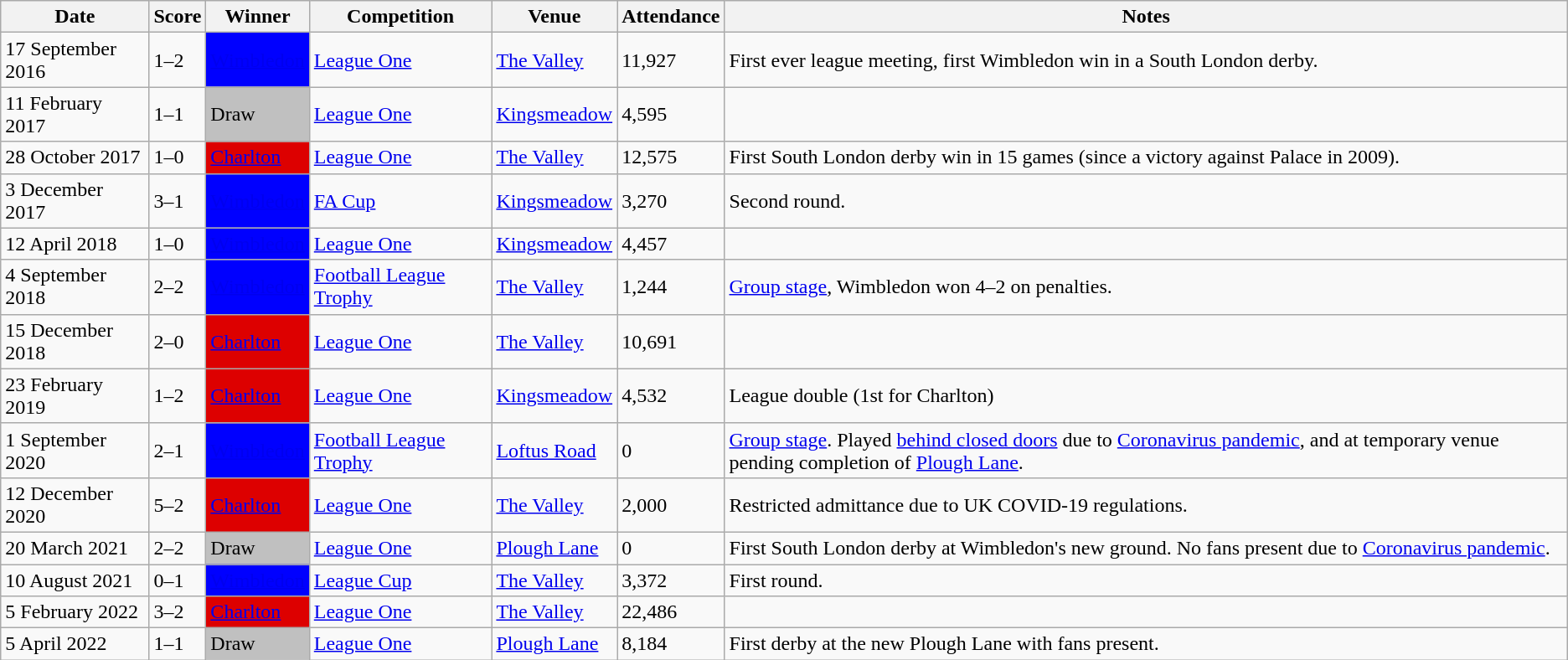<table class="wikitable sortable">
<tr>
<th>Date</th>
<th>Score</th>
<th>Winner</th>
<th>Competition</th>
<th>Venue</th>
<th>Attendance</th>
<th class="unsortable">Notes</th>
</tr>
<tr>
<td>17 September 2016</td>
<td>1–2</td>
<td style="background:#0000ff"><a href='#'><span>Wimbledon</span></a></td>
<td><a href='#'>League One</a></td>
<td><a href='#'>The Valley</a></td>
<td>11,927</td>
<td>First ever league meeting, first Wimbledon win in a South London derby.</td>
</tr>
<tr>
<td>11 February 2017</td>
<td>1–1</td>
<td style="background:silver">Draw</td>
<td><a href='#'>League One</a></td>
<td><a href='#'>Kingsmeadow</a></td>
<td>4,595</td>
<td></td>
</tr>
<tr>
<td>28 October 2017</td>
<td>1–0</td>
<td style="background:#DD0000"><a href='#'><span>Charlton</span></a></td>
<td><a href='#'>League One</a></td>
<td><a href='#'>The Valley</a></td>
<td>12,575</td>
<td>First South London derby win in 15 games (since a victory against Palace in 2009).</td>
</tr>
<tr>
<td>3 December 2017</td>
<td>3–1</td>
<td style="background:#0000ff"><a href='#'><span>Wimbledon</span></a></td>
<td><a href='#'>FA Cup</a></td>
<td><a href='#'>Kingsmeadow</a></td>
<td>3,270</td>
<td>Second round.</td>
</tr>
<tr>
<td>12 April 2018</td>
<td>1–0</td>
<td style="background:#0000ff"><a href='#'><span>Wimbledon</span></a></td>
<td><a href='#'>League One</a></td>
<td><a href='#'>Kingsmeadow</a></td>
<td>4,457</td>
<td></td>
</tr>
<tr>
<td>4 September 2018</td>
<td>2–2</td>
<td style="background:#0000ff"><a href='#'><span>Wimbledon</span></a></td>
<td><a href='#'>Football League Trophy</a></td>
<td><a href='#'>The Valley</a></td>
<td>1,244</td>
<td><a href='#'>Group stage</a>, Wimbledon won 4–2 on penalties.</td>
</tr>
<tr>
<td>15 December 2018</td>
<td>2–0</td>
<td style="background:#DD0000"><a href='#'><span>Charlton</span></a></td>
<td><a href='#'>League One</a></td>
<td><a href='#'>The Valley</a></td>
<td>10,691</td>
<td></td>
</tr>
<tr>
<td>23 February 2019</td>
<td>1–2</td>
<td style="background:#DD0000"><a href='#'><span>Charlton</span></a></td>
<td><a href='#'>League One</a></td>
<td><a href='#'>Kingsmeadow</a></td>
<td>4,532</td>
<td>League double (1st for Charlton)</td>
</tr>
<tr>
<td>1 September 2020</td>
<td>2–1</td>
<td style="background:#0000ff"><a href='#'><span>Wimbledon</span></a></td>
<td><a href='#'>Football League Trophy</a></td>
<td><a href='#'>Loftus Road</a></td>
<td>0</td>
<td><a href='#'>Group stage</a>. Played <a href='#'>behind closed doors</a> due to <a href='#'>Coronavirus pandemic</a>, and at temporary venue pending completion of <a href='#'>Plough Lane</a>.</td>
</tr>
<tr>
<td>12 December 2020</td>
<td>5–2</td>
<td style="background:#DD0000"><a href='#'><span>Charlton</span></a></td>
<td><a href='#'>League One</a></td>
<td><a href='#'>The Valley</a></td>
<td>2,000</td>
<td>Restricted admittance due to UK COVID-19 regulations.</td>
</tr>
<tr>
<td>20 March 2021</td>
<td>2–2</td>
<td style="background:silver">Draw</td>
<td><a href='#'>League One</a></td>
<td><a href='#'>Plough Lane</a></td>
<td>0</td>
<td>First South London derby at Wimbledon's new ground. No fans present due to <a href='#'>Coronavirus pandemic</a>.</td>
</tr>
<tr>
<td>10 August 2021</td>
<td>0–1</td>
<td style="background:#0000ff"><a href='#'><span>Wimbledon</span></a></td>
<td><a href='#'>League Cup</a></td>
<td><a href='#'>The Valley</a></td>
<td>3,372</td>
<td>First round.</td>
</tr>
<tr>
<td>5 February 2022</td>
<td>3–2</td>
<td style="background:#DD0000"><a href='#'><span>Charlton</span></a></td>
<td><a href='#'>League One</a></td>
<td><a href='#'>The Valley</a></td>
<td>22,486</td>
<td></td>
</tr>
<tr>
<td>5 April 2022</td>
<td>1–1</td>
<td style="background:silver">Draw</td>
<td><a href='#'>League One</a></td>
<td><a href='#'>Plough Lane</a></td>
<td>8,184</td>
<td>First derby at the new Plough Lane with fans present.</td>
</tr>
</table>
